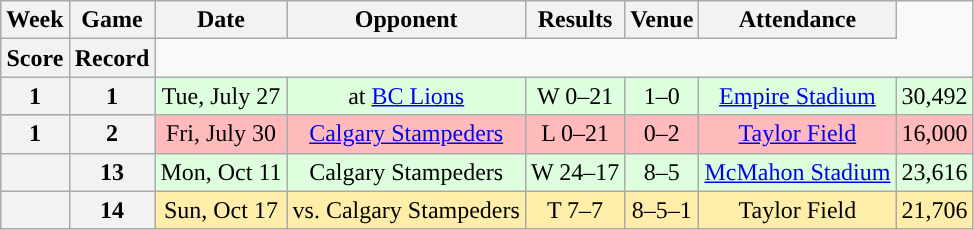<table class="wikitable" style="text-align:center">
<tr>
<th>Week</th>
<th>Game</th>
<th>Date</th>
<th>Opponent</th>
<th>Results</th>
<th>Venue</th>
<th>Attendance</th>
</tr>
<tr>
<th>Score</th>
<th>Record</th>
</tr>
<tr style="background:#ddffdd">
<th>1</th>
<th>1</th>
<td>Tue, July 27</td>
<td>at <a href='#'>BC Lions</a></td>
<td>W 0–21</td>
<td>1–0</td>
<td><a href='#'>Empire Stadium</a></td>
<td>30,492</td>
</tr>
<tr style="background:#ffbbbb">
<th>1</th>
<th>2</th>
<td>Fri, July 30</td>
<td><a href='#'>Calgary Stampeders</a></td>
<td>L 0–21</td>
<td>0–2</td>
<td><a href='#'>Taylor Field</a></td>
<td>16,000</td>
</tr>
<tr style="background:#ddffdd">
<th></th>
<th>13</th>
<td>Mon, Oct 11</td>
<td>Calgary Stampeders</td>
<td>W 24–17</td>
<td>8–5</td>
<td><a href='#'>McMahon Stadium</a></td>
<td>23,616</td>
</tr>
<tr style="background:#ffeeaa">
<th></th>
<th>14</th>
<td>Sun, Oct 17</td>
<td>vs. Calgary Stampeders</td>
<td>T 7–7</td>
<td>8–5–1</td>
<td>Taylor Field</td>
<td>21,706</td>
</tr>
</table>
